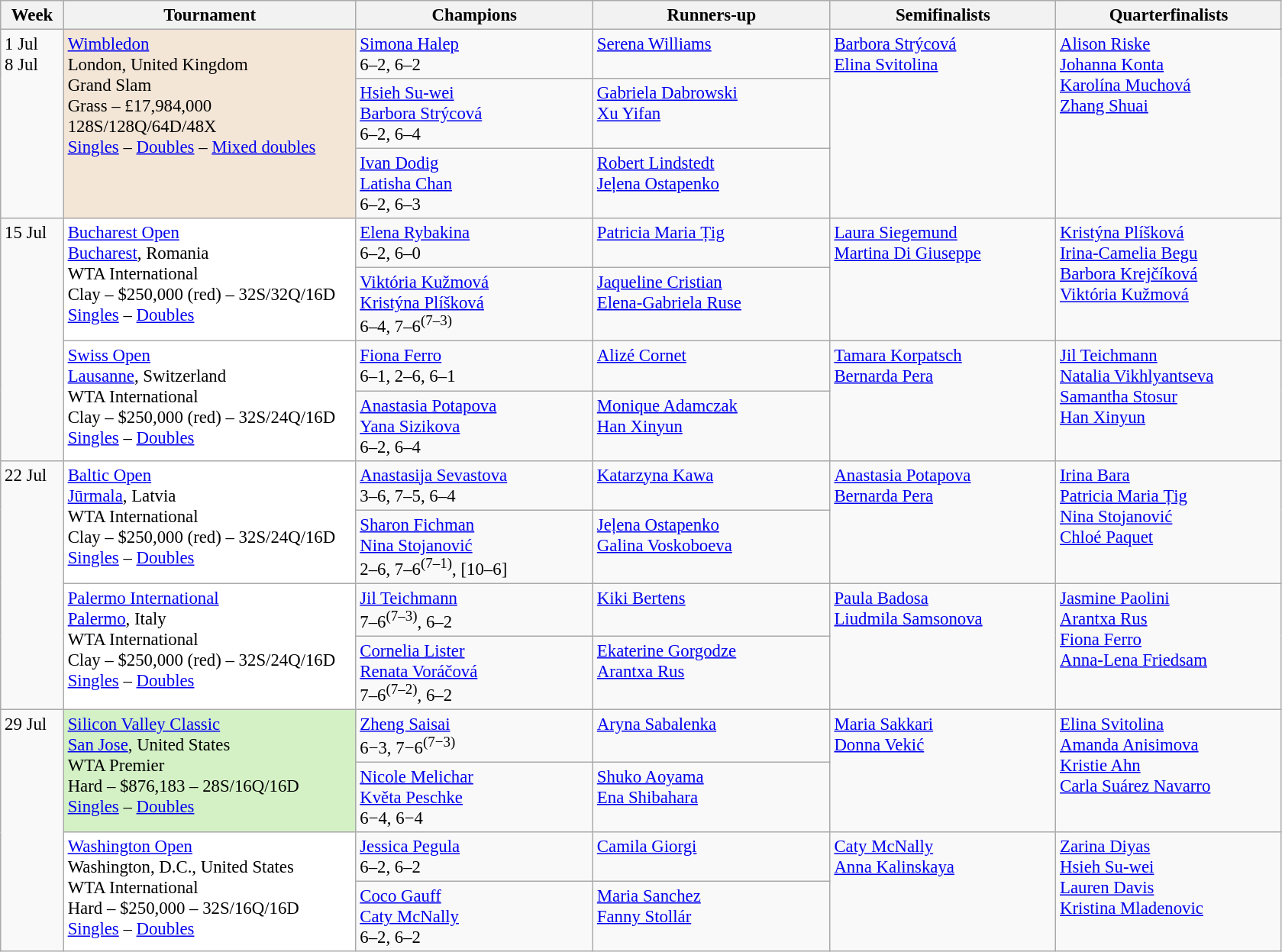<table class=wikitable style=font-size:95%>
<tr>
<th style="width:48px;">Week</th>
<th style="width:248px;">Tournament</th>
<th style="width:200px;">Champions</th>
<th style="width:200px;">Runners-up</th>
<th style="width:190px;">Semifinalists</th>
<th style="width:190px;">Quarterfinalists</th>
</tr>
<tr valign=top>
<td rowspan=3>1 Jul <br>8 Jul</td>
<td style="background:#F3E6D7;" rowspan="3"><a href='#'>Wimbledon</a><br> London, United Kingdom<br>Grand Slam<br>Grass – £17,984,000<br>128S/128Q/64D/48X<br><a href='#'>Singles</a> – <a href='#'>Doubles</a> – <a href='#'>Mixed doubles</a></td>
<td> <a href='#'>Simona Halep</a> <br> 6–2, 6–2</td>
<td> <a href='#'>Serena Williams</a></td>
<td rowspan=3> <a href='#'>Barbora Strýcová</a><br> <a href='#'>Elina Svitolina</a></td>
<td rowspan=3> <a href='#'>Alison Riske</a> <br> <a href='#'>Johanna Konta</a><br>  <a href='#'>Karolína Muchová</a><br> <a href='#'>Zhang Shuai</a></td>
</tr>
<tr valign=top>
<td> <a href='#'>Hsieh Su-wei</a> <br>  <a href='#'>Barbora Strýcová</a> <br> 6–2, 6–4</td>
<td> <a href='#'>Gabriela Dabrowski</a> <br>  <a href='#'>Xu Yifan</a></td>
</tr>
<tr valign=top>
<td> <a href='#'>Ivan Dodig</a> <br>  <a href='#'>Latisha Chan</a> <br> 6–2, 6–3</td>
<td> <a href='#'>Robert Lindstedt</a> <br>  <a href='#'>Jeļena Ostapenko</a></td>
</tr>
<tr valign=top>
<td rowspan=4>15 Jul</td>
<td style="background:#fff;" rowspan="2"><a href='#'>Bucharest Open</a> <br> <a href='#'>Bucharest</a>, Romania<br>WTA International<br>Clay – $250,000 (red) – 32S/32Q/16D<br><a href='#'>Singles</a> – <a href='#'>Doubles</a></td>
<td> <a href='#'>Elena Rybakina</a> <br> 6–2, 6–0</td>
<td> <a href='#'>Patricia Maria Țig</a></td>
<td rowspan=2> <a href='#'>Laura Siegemund</a> <br>  <a href='#'>Martina Di Giuseppe</a></td>
<td rowspan=2> <a href='#'>Kristýna Plíšková</a><br> <a href='#'>Irina-Camelia Begu</a> <br> <a href='#'>Barbora Krejčíková</a> <br>  <a href='#'>Viktória Kužmová</a></td>
</tr>
<tr valign=top>
<td> <a href='#'>Viktória Kužmová</a> <br>  <a href='#'>Kristýna Plíšková</a> <br> 6–4, 7–6<sup>(7–3)</sup></td>
<td> <a href='#'>Jaqueline Cristian</a> <br>  <a href='#'>Elena-Gabriela Ruse</a></td>
</tr>
<tr valign=top>
<td style="background:#fff;" rowspan="2"><a href='#'>Swiss Open</a><br> <a href='#'>Lausanne</a>, Switzerland<br>WTA International<br>Clay – $250,000 (red) – 32S/24Q/16D<br><a href='#'>Singles</a> – <a href='#'>Doubles</a></td>
<td> <a href='#'>Fiona Ferro</a> <br> 6–1, 2–6, 6–1</td>
<td> <a href='#'>Alizé Cornet</a></td>
<td rowspan=2> <a href='#'>Tamara Korpatsch</a> <br>  <a href='#'>Bernarda Pera</a></td>
<td rowspan=2> <a href='#'>Jil Teichmann</a> <br> <a href='#'>Natalia Vikhlyantseva</a> <br> <a href='#'>Samantha Stosur</a> <br>  <a href='#'>Han Xinyun</a></td>
</tr>
<tr valign=top>
<td> <a href='#'>Anastasia Potapova</a> <br>  <a href='#'>Yana Sizikova</a><br> 6–2, 6–4</td>
<td> <a href='#'>Monique Adamczak</a> <br>  <a href='#'>Han Xinyun</a></td>
</tr>
<tr valign=top>
<td rowspan=4>22 Jul</td>
<td style="background:#fff;" rowspan="2"><a href='#'>Baltic Open</a> <br> <a href='#'>Jūrmala</a>, Latvia<br>WTA International<br>Clay – $250,000 (red) – 32S/24Q/16D<br><a href='#'>Singles</a> – <a href='#'>Doubles</a></td>
<td> <a href='#'>Anastasija Sevastova</a><br>3–6, 7–5, 6–4</td>
<td> <a href='#'>Katarzyna Kawa</a></td>
<td rowspan=2> <a href='#'>Anastasia Potapova</a> <br>  <a href='#'>Bernarda Pera</a></td>
<td rowspan=2> <a href='#'>Irina Bara</a> <br> <a href='#'>Patricia Maria Țig</a> <br> <a href='#'>Nina Stojanović</a> <br>  <a href='#'>Chloé Paquet</a></td>
</tr>
<tr valign=top>
<td> <a href='#'>Sharon Fichman</a> <br>  <a href='#'>Nina Stojanović</a><br>2–6, 7–6<sup>(7–1)</sup>, [10–6]</td>
<td> <a href='#'>Jeļena Ostapenko</a> <br>  <a href='#'>Galina Voskoboeva</a></td>
</tr>
<tr valign=top>
<td style="background:#fff;" rowspan="2"><a href='#'>Palermo International</a><br> <a href='#'>Palermo</a>, Italy<br>WTA International<br>Clay – $250,000 (red) – 32S/24Q/16D<br><a href='#'>Singles</a> – <a href='#'>Doubles</a></td>
<td> <a href='#'>Jil Teichmann</a><br>7–6<sup>(7–3)</sup>, 6–2</td>
<td> <a href='#'>Kiki Bertens</a></td>
<td rowspan=2> <a href='#'>Paula Badosa</a> <br>  <a href='#'>Liudmila Samsonova</a></td>
<td rowspan=2> <a href='#'>Jasmine Paolini</a> <br> <a href='#'>Arantxa Rus</a> <br>  <a href='#'>Fiona Ferro</a> <br>  <a href='#'>Anna-Lena Friedsam</a></td>
</tr>
<tr valign=top>
<td> <a href='#'>Cornelia Lister</a> <br>  <a href='#'>Renata Voráčová</a><br>7–6<sup>(7–2)</sup>, 6–2</td>
<td> <a href='#'>Ekaterine Gorgodze</a> <br>  <a href='#'>Arantxa Rus</a></td>
</tr>
<tr valign=top>
<td rowspan=4>29 Jul</td>
<td style="background:#D4F1C5;" rowspan="2"><a href='#'>Silicon Valley Classic</a><br> <a href='#'>San Jose</a>, United States<br>WTA Premier<br>Hard – $876,183 – 28S/16Q/16D<br><a href='#'>Singles</a> – <a href='#'>Doubles</a></td>
<td> <a href='#'>Zheng Saisai</a><br>6−3, 7−6<sup>(7−3)</sup></td>
<td> <a href='#'>Aryna Sabalenka</a></td>
<td rowspan=2> <a href='#'>Maria Sakkari</a> <br>  <a href='#'>Donna Vekić</a></td>
<td rowspan=2> <a href='#'>Elina Svitolina</a> <br> <a href='#'>Amanda Anisimova</a> <br> <a href='#'>Kristie Ahn</a> <br>  <a href='#'>Carla Suárez Navarro</a></td>
</tr>
<tr valign=top>
<td> <a href='#'>Nicole Melichar</a> <br>  <a href='#'>Květa Peschke</a><br>6−4, 6−4</td>
<td> <a href='#'>Shuko Aoyama</a> <br>  <a href='#'>Ena Shibahara</a></td>
</tr>
<tr valign=top>
<td style="background:#fff;" rowspan="2"><a href='#'>Washington Open</a><br> Washington, D.C., United States<br>WTA International<br>Hard – $250,000 – 32S/16Q/16D<br><a href='#'>Singles</a> – <a href='#'>Doubles</a></td>
<td> <a href='#'>Jessica Pegula</a> <br> 6–2, 6–2</td>
<td> <a href='#'>Camila Giorgi</a></td>
<td rowspan=2> <a href='#'>Caty McNally</a> <br>  <a href='#'>Anna Kalinskaya</a></td>
<td rowspan=2> <a href='#'>Zarina Diyas</a> <br> <a href='#'>Hsieh Su-wei</a> <br> <a href='#'>Lauren Davis</a> <br>  <a href='#'>Kristina Mladenovic</a></td>
</tr>
<tr valign=top>
<td> <a href='#'>Coco Gauff</a> <br>  <a href='#'>Caty McNally</a><br>6–2, 6–2</td>
<td> <a href='#'>Maria Sanchez</a> <br>  <a href='#'>Fanny Stollár</a></td>
</tr>
</table>
